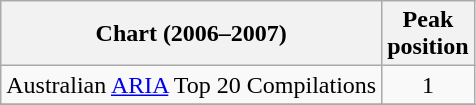<table class="wikitable">
<tr>
<th>Chart (2006–2007)</th>
<th>Peak<br>position</th>
</tr>
<tr>
<td>Australian <a href='#'>ARIA</a> Top 20 Compilations</td>
<td align="center">1</td>
</tr>
<tr>
</tr>
</table>
